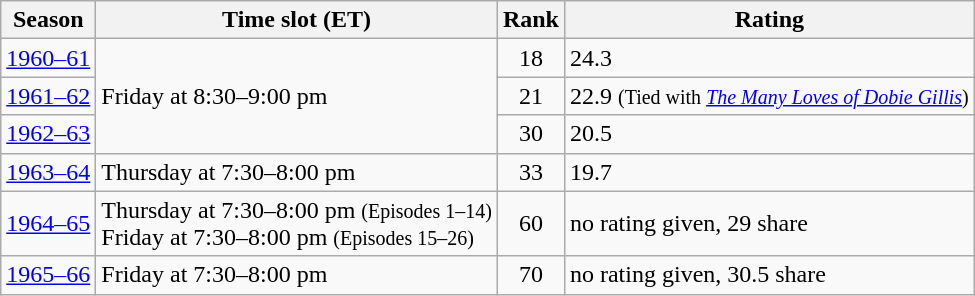<table class="wikitable plainrowheaders">
<tr>
<th scope="col">Season</th>
<th scope="col">Time slot (ET)</th>
<th scope="col">Rank</th>
<th scope="col">Rating</th>
</tr>
<tr>
<td scope="row"><a href='#'>1960–61</a></td>
<td rowspan="3">Friday at 8:30–9:00 pm</td>
<td style="text-align:center">18</td>
<td>24.3</td>
</tr>
<tr>
<td scope="row"><a href='#'>1961–62</a></td>
<td style="text-align:center">21</td>
<td>22.9 <small>(Tied with <em><a href='#'>The Many Loves of Dobie Gillis</a></em>)</small></td>
</tr>
<tr>
<td scope="row"><a href='#'>1962–63</a></td>
<td style="text-align:center">30</td>
<td>20.5</td>
</tr>
<tr>
<td scope="row"><a href='#'>1963–64</a></td>
<td>Thursday at 7:30–8:00 pm</td>
<td style="text-align:center">33</td>
<td>19.7</td>
</tr>
<tr>
<td scope="row"><a href='#'>1964–65</a></td>
<td>Thursday at 7:30–8:00 pm <small>(Episodes 1–14)</small><br>Friday at 7:30–8:00 pm <small>(Episodes 15–26)</small></td>
<td style="text-align:center">60</td>
<td>no rating given, 29 share</td>
</tr>
<tr>
<td scope="row"><a href='#'>1965–66</a></td>
<td>Friday at 7:30–8:00 pm</td>
<td style="text-align:center">70</td>
<td>no rating given, 30.5 share</td>
</tr>
</table>
